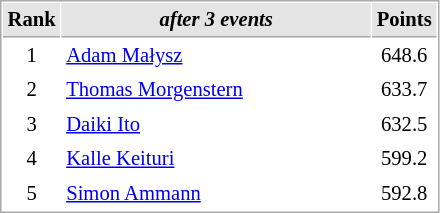<table cellspacing="1" cellpadding="3" style="border:1px solid #aaa; font-size:86%;">
<tr style="background:#e4e4e4;">
<th style="border-bottom:1px solid #aaa; width:10px;">Rank</th>
<th style="border-bottom:1px solid #aaa; width:200px;"><em>after 3 events</em></th>
<th style="border-bottom:1px solid #aaa; width:20px;">Points</th>
</tr>
<tr>
<td align=center>1</td>
<td> <a href='#'>Adam Małysz</a></td>
<td align=center>648.6</td>
</tr>
<tr>
<td align=center>2</td>
<td> <a href='#'>Thomas Morgenstern</a></td>
<td align=center>633.7</td>
</tr>
<tr>
<td align=center>3</td>
<td> <a href='#'>Daiki Ito</a></td>
<td align=center>632.5</td>
</tr>
<tr>
<td align=center>4</td>
<td> <a href='#'>Kalle Keituri</a></td>
<td align=center>599.2</td>
</tr>
<tr>
<td align=center>5</td>
<td> <a href='#'>Simon Ammann</a></td>
<td align=center>592.8</td>
</tr>
</table>
